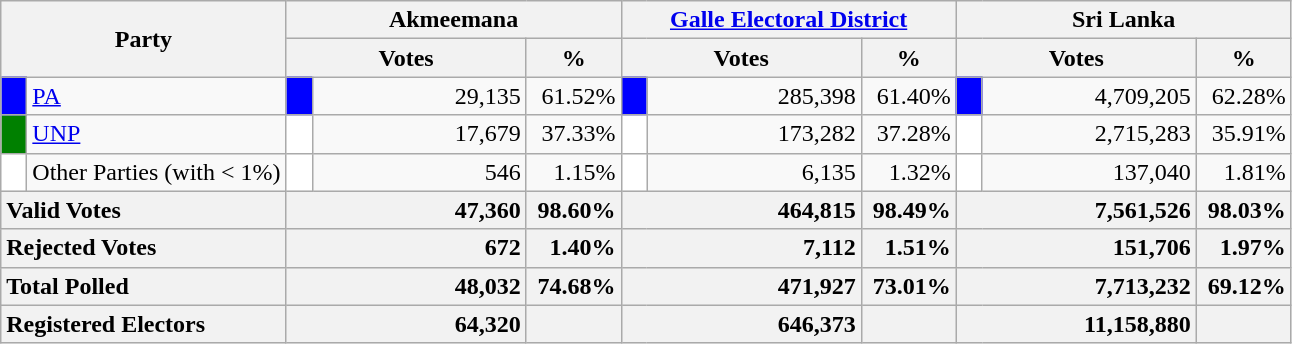<table class="wikitable">
<tr>
<th colspan="2" width="144px"rowspan="2">Party</th>
<th colspan="3" width="216px">Akmeemana</th>
<th colspan="3" width="216px"><a href='#'>Galle Electoral District</a></th>
<th colspan="3" width="216px">Sri Lanka</th>
</tr>
<tr>
<th colspan="2" width="144px">Votes</th>
<th>%</th>
<th colspan="2" width="144px">Votes</th>
<th>%</th>
<th colspan="2" width="144px">Votes</th>
<th>%</th>
</tr>
<tr>
<td style="background-color:blue;" width="10px"></td>
<td style="text-align:left;"><a href='#'>PA</a></td>
<td style="background-color:blue;" width="10px"></td>
<td style="text-align:right;">29,135</td>
<td style="text-align:right;">61.52%</td>
<td style="background-color:blue;" width="10px"></td>
<td style="text-align:right;">285,398</td>
<td style="text-align:right;">61.40%</td>
<td style="background-color:blue;" width="10px"></td>
<td style="text-align:right;">4,709,205</td>
<td style="text-align:right;">62.28%</td>
</tr>
<tr>
<td style="background-color:green;" width="10px"></td>
<td style="text-align:left;"><a href='#'>UNP</a></td>
<td style="background-color:white;" width="10px"></td>
<td style="text-align:right;">17,679</td>
<td style="text-align:right;">37.33%</td>
<td style="background-color:white;" width="10px"></td>
<td style="text-align:right;">173,282</td>
<td style="text-align:right;">37.28%</td>
<td style="background-color:white;" width="10px"></td>
<td style="text-align:right;">2,715,283</td>
<td style="text-align:right;">35.91%</td>
</tr>
<tr>
<td style="background-color:white;" width="10px"></td>
<td style="text-align:left;">Other Parties (with < 1%)</td>
<td style="background-color:white;" width="10px"></td>
<td style="text-align:right;">546</td>
<td style="text-align:right;">1.15%</td>
<td style="background-color:white;" width="10px"></td>
<td style="text-align:right;">6,135</td>
<td style="text-align:right;">1.32%</td>
<td style="background-color:white;" width="10px"></td>
<td style="text-align:right;">137,040</td>
<td style="text-align:right;">1.81%</td>
</tr>
<tr>
<th colspan="2" width="144px"style="text-align:left;">Valid Votes</th>
<th style="text-align:right;"colspan="2" width="144px">47,360</th>
<th style="text-align:right;">98.60%</th>
<th style="text-align:right;"colspan="2" width="144px">464,815</th>
<th style="text-align:right;">98.49%</th>
<th style="text-align:right;"colspan="2" width="144px">7,561,526</th>
<th style="text-align:right;">98.03%</th>
</tr>
<tr>
<th colspan="2" width="144px"style="text-align:left;">Rejected Votes</th>
<th style="text-align:right;"colspan="2" width="144px">672</th>
<th style="text-align:right;">1.40%</th>
<th style="text-align:right;"colspan="2" width="144px">7,112</th>
<th style="text-align:right;">1.51%</th>
<th style="text-align:right;"colspan="2" width="144px">151,706</th>
<th style="text-align:right;">1.97%</th>
</tr>
<tr>
<th colspan="2" width="144px"style="text-align:left;">Total Polled</th>
<th style="text-align:right;"colspan="2" width="144px">48,032</th>
<th style="text-align:right;">74.68%</th>
<th style="text-align:right;"colspan="2" width="144px">471,927</th>
<th style="text-align:right;">73.01%</th>
<th style="text-align:right;"colspan="2" width="144px">7,713,232</th>
<th style="text-align:right;">69.12%</th>
</tr>
<tr>
<th colspan="2" width="144px"style="text-align:left;">Registered Electors</th>
<th style="text-align:right;"colspan="2" width="144px">64,320</th>
<th></th>
<th style="text-align:right;"colspan="2" width="144px">646,373</th>
<th></th>
<th style="text-align:right;"colspan="2" width="144px">11,158,880</th>
<th></th>
</tr>
</table>
